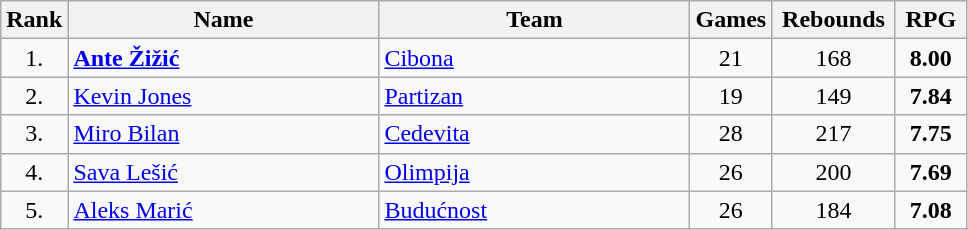<table class="wikitable sortable" style="text-align: center">
<tr>
<th>Rank</th>
<th width=200>Name</th>
<th width=200>Team</th>
<th>Games</th>
<th width=75>Rebounds</th>
<th width=40>RPG</th>
</tr>
<tr>
<td>1.</td>
<td align="left"> <strong><a href='#'>Ante Žižić</a></strong></td>
<td align="left"> <a href='#'>Cibona</a></td>
<td>21</td>
<td>168</td>
<td><strong>8.00</strong></td>
</tr>
<tr>
<td>2.</td>
<td align="left"> <a href='#'>Kevin Jones</a></td>
<td align="left"> <a href='#'>Partizan</a></td>
<td>19</td>
<td>149</td>
<td><strong>7.84</strong></td>
</tr>
<tr>
<td>3.</td>
<td align="left"> <a href='#'>Miro Bilan</a></td>
<td align="left"> <a href='#'>Cedevita</a></td>
<td>28</td>
<td>217</td>
<td><strong>7.75</strong></td>
</tr>
<tr>
<td>4.</td>
<td align="left"> <a href='#'>Sava Lešić</a></td>
<td align="left"> <a href='#'>Olimpija</a></td>
<td>26</td>
<td>200</td>
<td><strong>7.69</strong></td>
</tr>
<tr>
<td>5.</td>
<td align="left"> <a href='#'>Aleks Marić</a></td>
<td align="left"> <a href='#'>Budućnost</a></td>
<td>26</td>
<td>184</td>
<td><strong>7.08</strong></td>
</tr>
</table>
